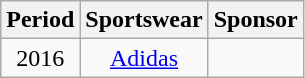<table class="wikitable" style="text-align: center">
<tr>
<th>Period</th>
<th>Sportswear</th>
<th>Sponsor</th>
</tr>
<tr>
<td>2016</td>
<td> <a href='#'>Adidas</a></td>
<td rowspan=1></td>
</tr>
</table>
